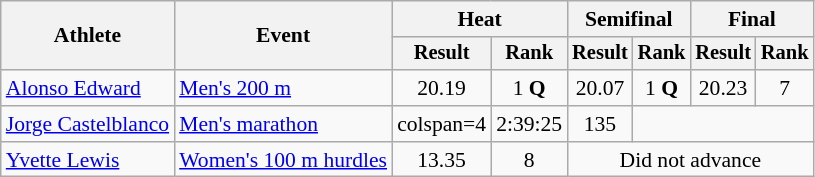<table class="wikitable" style="font-size:90%">
<tr>
<th rowspan="2">Athlete</th>
<th rowspan="2">Event</th>
<th colspan="2">Heat</th>
<th colspan="2">Semifinal</th>
<th colspan="2">Final</th>
</tr>
<tr style="font-size:95%">
<th>Result</th>
<th>Rank</th>
<th>Result</th>
<th>Rank</th>
<th>Result</th>
<th>Rank</th>
</tr>
<tr align=center>
<td align=left><a href='#'>Alonso Edward</a></td>
<td align=left><a href='#'>Men's 200 m</a></td>
<td>20.19</td>
<td>1 <strong>Q</strong></td>
<td>20.07</td>
<td>1 <strong>Q</strong></td>
<td>20.23</td>
<td>7</td>
</tr>
<tr align=center>
<td align=left><a href='#'>Jorge Castelblanco</a></td>
<td align=left><a href='#'>Men's marathon</a></td>
<td>colspan=4 </td>
<td>2:39:25</td>
<td>135</td>
</tr>
<tr align=center>
<td align=left><a href='#'>Yvette Lewis</a></td>
<td align=left><a href='#'>Women's 100 m hurdles</a></td>
<td>13.35</td>
<td>8</td>
<td colspan=4>Did not advance</td>
</tr>
</table>
